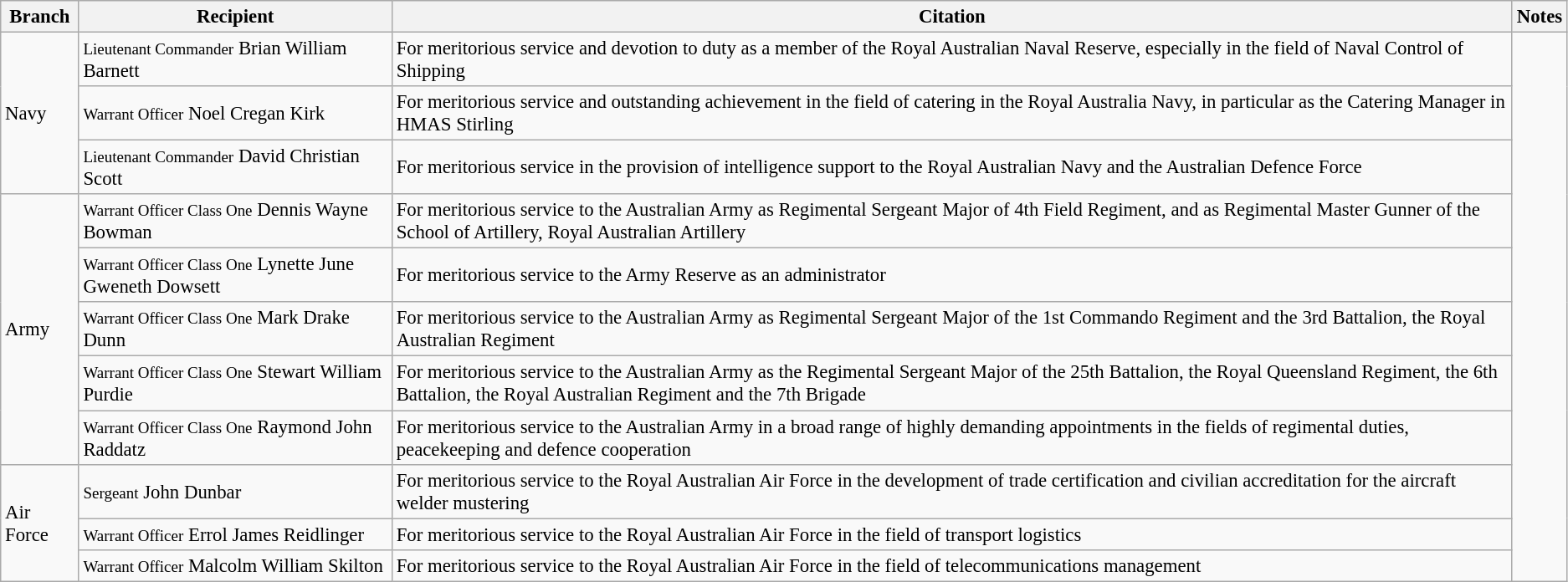<table class="wikitable" style="font-size:95%;">
<tr>
<th>Branch</th>
<th>Recipient</th>
<th>Citation</th>
<th>Notes</th>
</tr>
<tr>
<td rowspan=3>Navy</td>
<td><small>Lieutenant Commander</small> Brian William Barnett </td>
<td>For meritorious service and devotion to duty as a member of the Royal Australian Naval Reserve, especially in the field of Naval Control of Shipping</td>
<td rowspan=11></td>
</tr>
<tr>
<td><small>Warrant Officer</small> Noel Cregan Kirk</td>
<td>For meritorious service and outstanding achievement in the field of catering in the Royal Australia Navy, in particular as the Catering Manager in HMAS Stirling</td>
</tr>
<tr>
<td><small>Lieutenant Commander</small> David Christian Scott</td>
<td>For meritorious service in the provision of intelligence support to the Royal Australian Navy and the Australian Defence Force</td>
</tr>
<tr>
<td rowspan=5>Army</td>
<td><small>Warrant Officer Class One</small> Dennis Wayne Bowman</td>
<td>For meritorious service to the Australian Army as Regimental Sergeant Major of 4th Field Regiment, and as Regimental Master Gunner of the School of Artillery, Royal Australian Artillery</td>
</tr>
<tr>
<td><small>Warrant Officer Class One</small> Lynette June Gweneth Dowsett</td>
<td>For meritorious service to the Army Reserve as an administrator</td>
</tr>
<tr>
<td><small>Warrant Officer Class One</small> Mark Drake Dunn</td>
<td>For meritorious service to the Australian Army as Regimental Sergeant Major of the 1st Commando Regiment and the 3rd Battalion, the Royal Australian Regiment</td>
</tr>
<tr>
<td><small>Warrant Officer Class One</small> Stewart William Purdie</td>
<td>For meritorious service to the Australian Army as the Regimental Sergeant Major of the 25th Battalion, the Royal Queensland Regiment, the 6th Battalion, the Royal Australian Regiment and the 7th Brigade</td>
</tr>
<tr>
<td><small>Warrant Officer Class One</small> Raymond John Raddatz</td>
<td>For meritorious service to the Australian Army in a broad range of highly demanding appointments in the fields of regimental duties, peacekeeping and defence cooperation</td>
</tr>
<tr>
<td rowspan=3>Air Force</td>
<td><small>Sergeant</small> John Dunbar</td>
<td>For meritorious service to the Royal Australian Air Force in the development of trade certification and civilian accreditation for the aircraft welder mustering</td>
</tr>
<tr>
<td><small>Warrant Officer</small> Errol James Reidlinger</td>
<td>For meritorious service to the Royal Australian Air Force in the field of transport logistics</td>
</tr>
<tr>
<td><small>Warrant Officer</small> Malcolm William Skilton</td>
<td>For meritorious service to the Royal Australian Air Force in the field of telecommunications management</td>
</tr>
</table>
